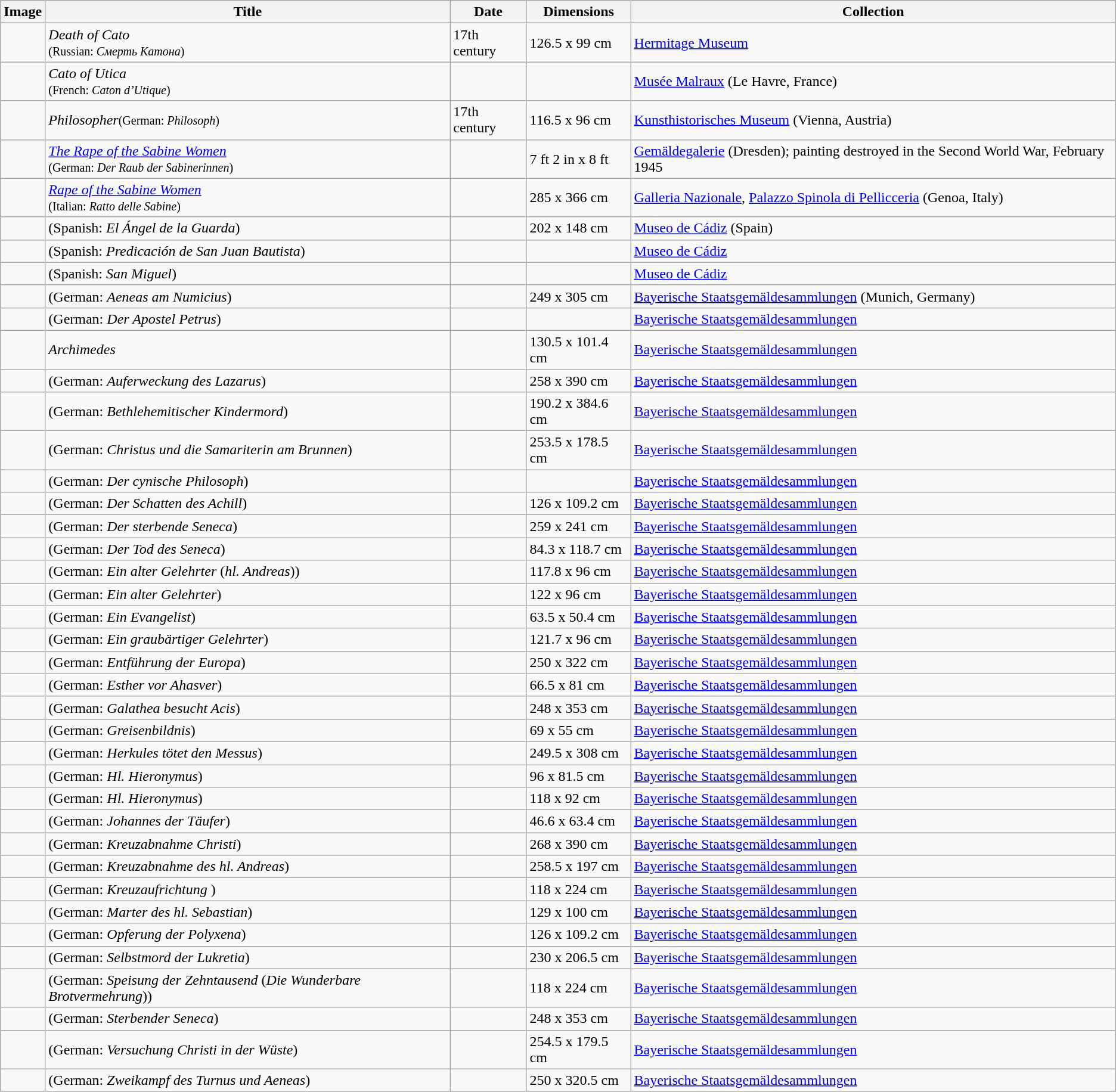<table class="wikitable">
<tr>
<th>Image</th>
<th>Title</th>
<th>Date</th>
<th>Dimensions</th>
<th>Collection</th>
</tr>
<tr>
<td></td>
<td><em>Death of Cato</em> <br><small>(Russian: <em>Смерть Катона</em>)</small></td>
<td>17th century</td>
<td>126.5 х 99 cm</td>
<td><a href='#'>Hermitage Museum</a></td>
</tr>
<tr>
<td></td>
<td><em>Cato of Utica</em><br><small>(French: <em>Caton d’Utique</em>)</small></td>
<td></td>
<td></td>
<td><a href='#'>Musée Malraux</a> (Le Havre, France)</td>
</tr>
<tr>
<td></td>
<td><em>Philosopher</em><small>(German: <em>Philosoph</em>)</small></td>
<td>17th century</td>
<td>116.5 x 96 cm</td>
<td><a href='#'>Kunsthistorisches Museum</a> (Vienna, Austria)</td>
</tr>
<tr>
<td></td>
<td><em><a href='#'>The Rape of the Sabine Women</a></em> <br><small>(German: <em>Der Raub der Sabinerinnen</em>)</small></td>
<td></td>
<td>7 ft 2 in x 8 ft</td>
<td><a href='#'>Gemäldegalerie</a> (Dresden); painting destroyed in the Second World War, February 1945</td>
</tr>
<tr>
<td></td>
<td><em><a href='#'>Rape of the Sabine Women</a></em> <br><small>(Italian: <em>Ratto delle Sabine</em>)</small></td>
<td></td>
<td>285 x 366 cm</td>
<td><a href='#'>Galleria Nazionale</a>, <a href='#'>Palazzo Spinola di Pellicceria</a> (Genoa, Italy)</td>
</tr>
<tr>
<td></td>
<td>(Spanish: <em>El Ángel de la Guarda</em>)</td>
<td></td>
<td>202 x 148 cm</td>
<td><a href='#'>Museo de Cádiz</a> (Spain)</td>
</tr>
<tr>
<td></td>
<td>(Spanish: <em>Predicación de San Juan Bautista</em>)</td>
<td></td>
<td></td>
<td><a href='#'>Museo de Cádiz</a></td>
</tr>
<tr>
<td></td>
<td>(Spanish: <em>San Miguel</em>)</td>
<td></td>
<td></td>
<td><a href='#'>Museo de Cádiz</a></td>
</tr>
<tr>
<td></td>
<td>(German: <em>Aeneas am Numicius</em>)</td>
<td></td>
<td>249 x 305 cm</td>
<td><a href='#'>Bayerische Staatsgemäldesammlungen</a> (Munich, Germany)</td>
</tr>
<tr>
<td></td>
<td>(German: <em>Der Apostel Petrus</em>)</td>
<td></td>
<td></td>
<td><a href='#'>Bayerische Staatsgemäldesammlungen</a></td>
</tr>
<tr>
<td></td>
<td><em>Archimedes</em></td>
<td></td>
<td>130.5 x 101.4 cm</td>
<td><a href='#'>Bayerische Staatsgemäldesammlungen</a></td>
</tr>
<tr>
<td></td>
<td>(German: <em>Auferweckung des Lazarus</em>)</td>
<td></td>
<td>258 x 390 cm</td>
<td><a href='#'>Bayerische Staatsgemäldesammlungen</a></td>
</tr>
<tr>
<td></td>
<td>(German: <em>Bethlehemitischer Kindermord</em>)</td>
<td></td>
<td>190.2 x 384.6 cm</td>
<td><a href='#'>Bayerische Staatsgemäldesammlungen</a></td>
</tr>
<tr>
<td></td>
<td>(German: <em>Christus und die Samariterin am Brunnen</em>)</td>
<td></td>
<td>253.5 x 178.5 cm</td>
<td><a href='#'>Bayerische Staatsgemäldesammlungen</a></td>
</tr>
<tr>
<td></td>
<td>(German: <em>Der cynische Philosoph</em>)</td>
<td></td>
<td></td>
<td><a href='#'>Bayerische Staatsgemäldesammlungen</a></td>
</tr>
<tr>
<td></td>
<td>(German: <em>Der Schatten des Achill</em>)</td>
<td></td>
<td>126 x 109.2 cm</td>
<td><a href='#'>Bayerische Staatsgemäldesammlungen</a></td>
</tr>
<tr>
<td></td>
<td>(German: <em>Der sterbende Seneca</em>)</td>
<td></td>
<td>259 x 241 cm</td>
<td><a href='#'>Bayerische Staatsgemäldesammlungen</a></td>
</tr>
<tr>
<td></td>
<td>(German: <em>Der Tod des Seneca</em>)</td>
<td></td>
<td>84.3 x 118.7 cm</td>
<td><a href='#'>Bayerische Staatsgemäldesammlungen</a></td>
</tr>
<tr>
<td></td>
<td>(German: <em>Ein alter Gelehrter</em> (<em>hl. Andreas</em>))</td>
<td></td>
<td>117.8 x 96 cm</td>
<td><a href='#'>Bayerische Staatsgemäldesammlungen</a></td>
</tr>
<tr>
<td></td>
<td>(German: <em>Ein alter Gelehrter</em>)</td>
<td></td>
<td>122 x 96 cm</td>
<td><a href='#'>Bayerische Staatsgemäldesammlungen</a></td>
</tr>
<tr>
<td></td>
<td>(German: <em>Ein Evangelist</em>)</td>
<td></td>
<td>63.5 x 50.4 cm</td>
<td><a href='#'>Bayerische Staatsgemäldesammlungen</a></td>
</tr>
<tr>
<td></td>
<td>(German: <em>Ein graubärtiger Gelehrter</em>)</td>
<td></td>
<td>121.7 x 96 cm</td>
<td><a href='#'>Bayerische Staatsgemäldesammlungen</a></td>
</tr>
<tr>
<td></td>
<td>(German: <em>Entführung der Europa</em>)</td>
<td></td>
<td>250 x 322 cm</td>
<td><a href='#'>Bayerische Staatsgemäldesammlungen</a></td>
</tr>
<tr>
<td></td>
<td>(German: <em>Esther vor Ahasver</em>)</td>
<td></td>
<td>66.5 x 81 cm</td>
<td><a href='#'>Bayerische Staatsgemäldesammlungen</a></td>
</tr>
<tr>
<td></td>
<td>(German: <em>Galathea besucht Acis</em>)</td>
<td></td>
<td>248 x 353 cm</td>
<td><a href='#'>Bayerische Staatsgemäldesammlungen</a></td>
</tr>
<tr>
<td></td>
<td>(German: <em>Greisenbildnis</em>)</td>
<td></td>
<td>69 x 55 cm</td>
<td><a href='#'>Bayerische Staatsgemäldesammlungen</a></td>
</tr>
<tr>
<td></td>
<td>(German: <em>Herkules tötet den Messus</em>)</td>
<td></td>
<td>249.5 x 308 cm</td>
<td><a href='#'>Bayerische Staatsgemäldesammlungen</a></td>
</tr>
<tr>
<td></td>
<td>(German: <em>Hl. Hieronymus</em>)</td>
<td></td>
<td>96 x 81.5 cm</td>
<td><a href='#'>Bayerische Staatsgemäldesammlungen</a></td>
</tr>
<tr>
<td></td>
<td>(German: <em>Hl. Hieronymus</em>)</td>
<td></td>
<td>118 x 92 cm</td>
<td><a href='#'>Bayerische Staatsgemäldesammlungen</a></td>
</tr>
<tr>
<td></td>
<td>(German: <em>Johannes der Täufer</em>)</td>
<td></td>
<td>46.6 x 63.4 cm</td>
<td><a href='#'>Bayerische Staatsgemäldesammlungen</a></td>
</tr>
<tr>
<td></td>
<td>(German: <em>Kreuzabnahme Christi</em>)</td>
<td></td>
<td>268 x 390 cm</td>
<td><a href='#'>Bayerische Staatsgemäldesammlungen</a></td>
</tr>
<tr>
<td></td>
<td>(German: <em>Kreuzabnahme des hl. Andreas</em>)</td>
<td></td>
<td>258.5 x 197 cm</td>
<td><a href='#'>Bayerische Staatsgemäldesammlungen</a></td>
</tr>
<tr>
<td></td>
<td>(German: <em>Kreuzaufrichtung</em> )</td>
<td></td>
<td>118 x 224 cm</td>
<td><a href='#'>Bayerische Staatsgemäldesammlungen</a></td>
</tr>
<tr>
<td></td>
<td>(German: <em>Marter des hl. Sebastian</em>)</td>
<td></td>
<td>129 x 100 cm</td>
<td><a href='#'>Bayerische Staatsgemäldesammlungen</a></td>
</tr>
<tr>
<td></td>
<td>(German: <em>Opferung der Polyxena</em>)</td>
<td></td>
<td>126 x 109.2 cm</td>
<td><a href='#'>Bayerische Staatsgemäldesammlungen</a></td>
</tr>
<tr>
<td></td>
<td>(German: <em>Selbstmord der Lukretia</em>)</td>
<td></td>
<td>230 x 206.5 cm</td>
<td><a href='#'>Bayerische Staatsgemäldesammlungen</a></td>
</tr>
<tr>
<td></td>
<td>(German: <em>Speisung der Zehntausend</em> (<em>Die Wunderbare Brotvermehrung</em>))</td>
<td></td>
<td>118 x 224 cm</td>
<td><a href='#'>Bayerische Staatsgemäldesammlungen</a></td>
</tr>
<tr>
<td></td>
<td>(German: <em>Sterbender Seneca</em>)</td>
<td></td>
<td>248 x 353 cm</td>
<td><a href='#'>Bayerische Staatsgemäldesammlungen</a></td>
</tr>
<tr>
<td></td>
<td>(German: <em>Versuchung Christi in der Wüste</em>)</td>
<td></td>
<td>254.5 x 179.5 cm</td>
<td><a href='#'>Bayerische Staatsgemäldesammlungen</a></td>
</tr>
<tr>
<td></td>
<td>(German: <em>Zweikampf des Turnus und Aeneas</em>)</td>
<td></td>
<td>250 x 320.5 cm</td>
<td><a href='#'>Bayerische Staatsgemäldesammlungen</a></td>
</tr>
</table>
